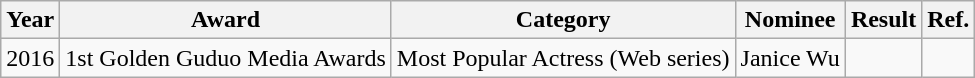<table class="wikitable">
<tr>
<th>Year</th>
<th>Award</th>
<th>Category</th>
<th>Nominee</th>
<th>Result</th>
<th>Ref.</th>
</tr>
<tr>
<td rowspan=4>2016</td>
<td rowspan=3>1st Golden Guduo Media Awards</td>
<td>Most Popular Actress (Web series)</td>
<td>Janice Wu</td>
<td></td>
<td rowspan=3></td>
</tr>
</table>
